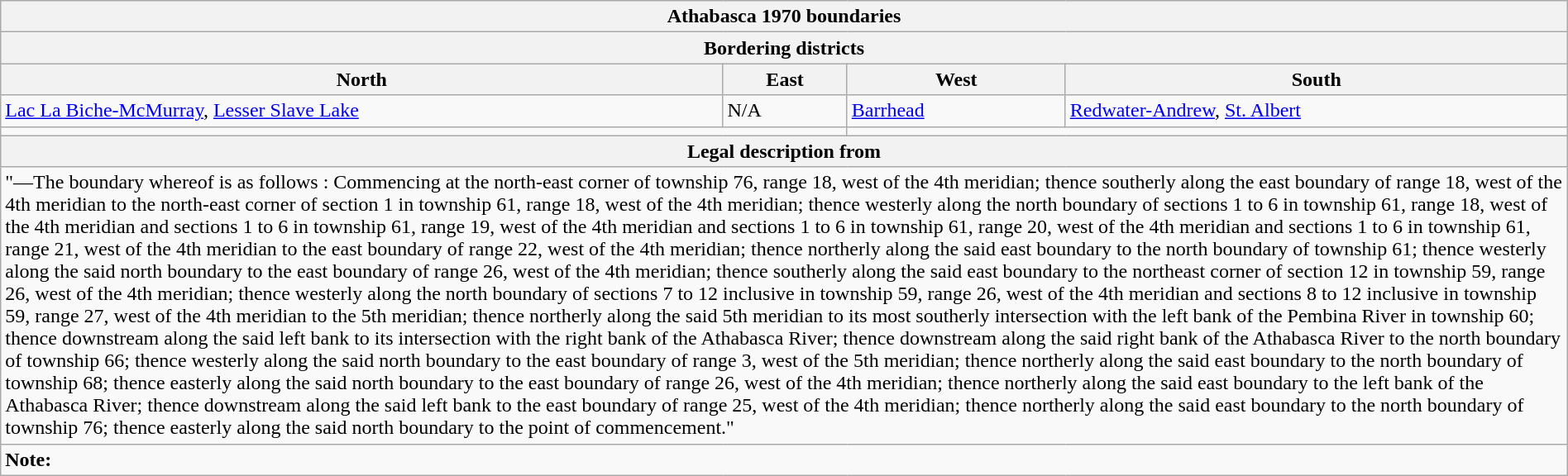<table class="wikitable collapsible collapsed" style="width:100%;">
<tr>
<th colspan=4>Athabasca 1970 boundaries</th>
</tr>
<tr>
<th colspan=4>Bordering districts</th>
</tr>
<tr>
<th>North</th>
<th>East</th>
<th>West</th>
<th>South</th>
</tr>
<tr>
<td><a href='#'>Lac La Biche-McMurray</a>, <a href='#'>Lesser Slave Lake</a></td>
<td>N/A</td>
<td><a href='#'>Barrhead</a></td>
<td><a href='#'>Redwater-Andrew</a>, <a href='#'>St. Albert</a></td>
</tr>
<tr>
<td colspan=2 align=center></td>
<td colspan=2 align=center></td>
</tr>
<tr>
<th colspan=4>Legal description from </th>
</tr>
<tr>
<td colspan=4>"—The boundary whereof is as follows : Commencing at the north-east corner of township 76, range 18, west of the 4th meridian; thence southerly along the east boundary of range 18, west of the 4th meridian to the north-east corner of section 1 in township 61, range 18, west of the 4th meridian; thence westerly along the north boundary of sections 1 to 6 in township 61, range 18, west of the 4th meridian and sections 1 to 6 in township 61, range 19, west of the 4th meridian and sections 1 to 6 in township 61, range 20, west of the 4th meridian and sections 1 to 6 in township 61, range 21, west of the 4th meridian to the east boundary of range 22, west of the 4th meridian; thence northerly along the said east boundary to the north boundary of township 61; thence westerly along the said north boundary to the east boundary of range 26, west of the 4th meridian; thence southerly along the said east boundary to the northeast corner of section 12 in township 59, range 26, west of the 4th meridian; thence westerly along the north boundary of sections 7 to 12 inclusive in township 59, range 26, west of the 4th meridian and sections 8 to 12 inclusive in township 59, range 27, west of the 4th meridian to the 5th meridian; thence northerly along the said 5th meridian to its most southerly intersection with the left bank of the Pembina River in township 60; thence downstream along the said left bank to its intersection with the right bank of the Athabasca River; thence downstream along the said right bank of the Athabasca River to the north boundary of township 66; thence westerly along the said north boundary to the east boundary of range 3, west of the 5th meridian; thence northerly along the said east boundary to the north boundary of township 68; thence easterly along the said north boundary to the east boundary of range 26, west of the 4th meridian; thence northerly along the said east boundary to the left bank of the Athabasca River; thence downstream along the said left bank to the east boundary of range 25, west of the 4th meridian; thence northerly along the said east boundary to the north boundary of township 76; thence easterly along the said north boundary to the point of commencement."</td>
</tr>
<tr>
<td colspan=4><strong>Note:</strong></td>
</tr>
</table>
